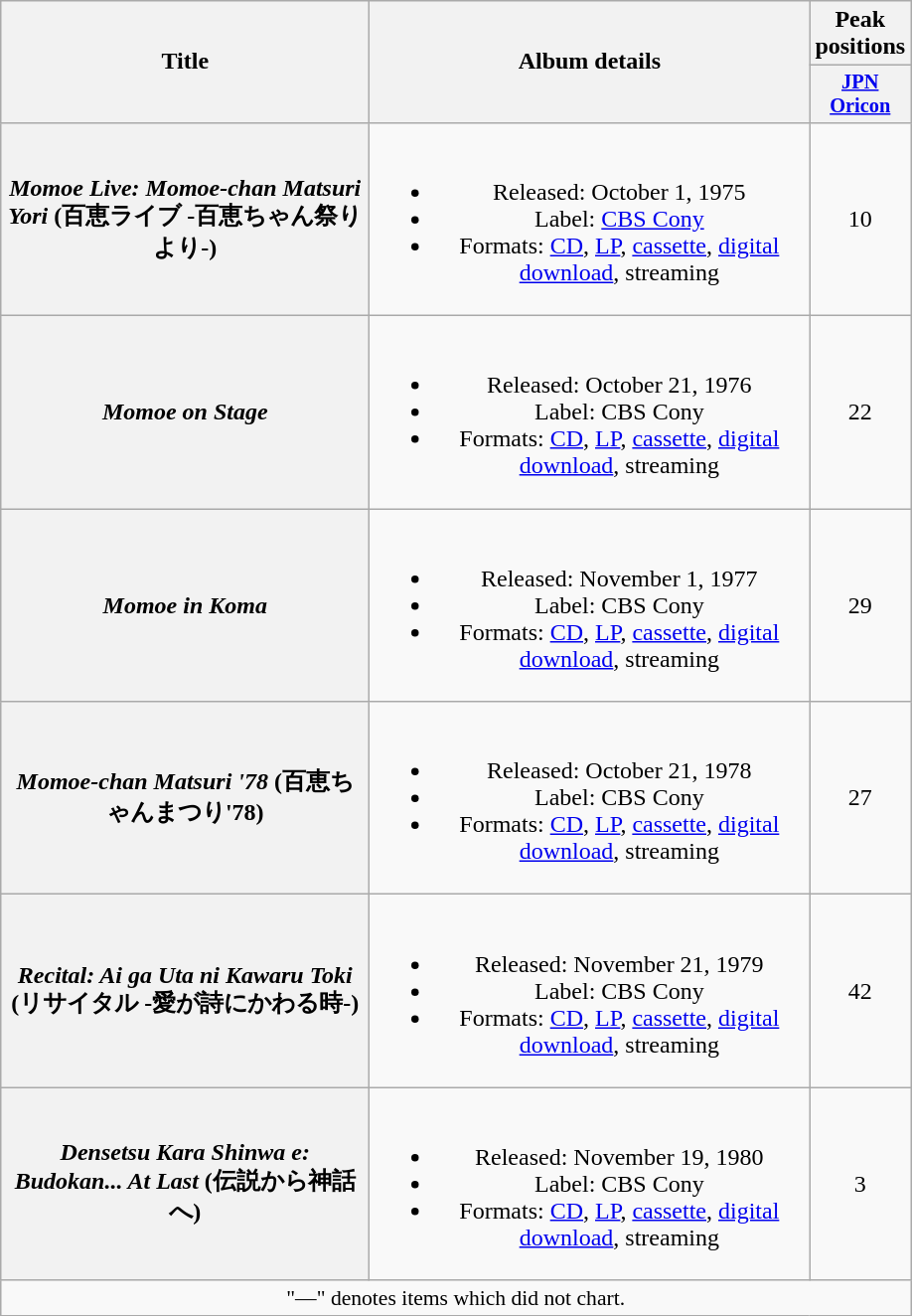<table class="wikitable plainrowheaders" style="text-align:center;">
<tr>
<th style="width:15em;" rowspan="2">Title</th>
<th style="width:18em;" rowspan="2">Album details</th>
<th colspan="1">Peak positions</th>
</tr>
<tr>
<th style="width:3em;font-size:85%"><a href='#'>JPN<br>Oricon</a><br></th>
</tr>
<tr>
<th scope="row"><em>Momoe Live: Momoe-chan Matsuri Yori</em> (百恵ライブ -百恵ちゃん祭りより-)</th>
<td><br><ul><li>Released: October 1, 1975</li><li>Label: <a href='#'>CBS Cony</a></li><li>Formats: <a href='#'>CD</a>, <a href='#'>LP</a>, <a href='#'>cassette</a>, <a href='#'>digital download</a>, streaming</li></ul></td>
<td>10</td>
</tr>
<tr>
<th scope="row"><em>Momoe on Stage</em></th>
<td><br><ul><li>Released: October 21, 1976</li><li>Label: CBS Cony</li><li>Formats: <a href='#'>CD</a>, <a href='#'>LP</a>, <a href='#'>cassette</a>, <a href='#'>digital download</a>, streaming</li></ul></td>
<td>22</td>
</tr>
<tr>
<th scope="row"><em>Momoe in Koma</em></th>
<td><br><ul><li>Released: November 1, 1977</li><li>Label: CBS Cony</li><li>Formats: <a href='#'>CD</a>, <a href='#'>LP</a>, <a href='#'>cassette</a>, <a href='#'>digital download</a>, streaming</li></ul></td>
<td>29</td>
</tr>
<tr>
<th scope="row"><em>Momoe-chan Matsuri '78</em> (百恵ちゃんまつり'78)</th>
<td><br><ul><li>Released: October 21, 1978</li><li>Label: CBS Cony</li><li>Formats: <a href='#'>CD</a>, <a href='#'>LP</a>, <a href='#'>cassette</a>, <a href='#'>digital download</a>, streaming</li></ul></td>
<td>27</td>
</tr>
<tr>
<th scope="row"><em>Recital: Ai ga Uta ni Kawaru Toki</em> (リサイタル -愛が詩にかわる時-)</th>
<td><br><ul><li>Released: November 21, 1979</li><li>Label: CBS Cony</li><li>Formats: <a href='#'>CD</a>, <a href='#'>LP</a>, <a href='#'>cassette</a>, <a href='#'>digital download</a>, streaming</li></ul></td>
<td>42</td>
</tr>
<tr>
<th scope="row"><em>Densetsu Kara Shinwa e: Budokan... At Last</em> (伝説から神話へ)</th>
<td><br><ul><li>Released: November 19, 1980</li><li>Label: CBS Cony</li><li>Formats: <a href='#'>CD</a>, <a href='#'>LP</a>, <a href='#'>cassette</a>, <a href='#'>digital download</a>, streaming</li></ul></td>
<td>3</td>
</tr>
<tr>
<td colspan="11" align="center" style="font-size:90%;">"—" denotes items which did not chart.</td>
</tr>
</table>
